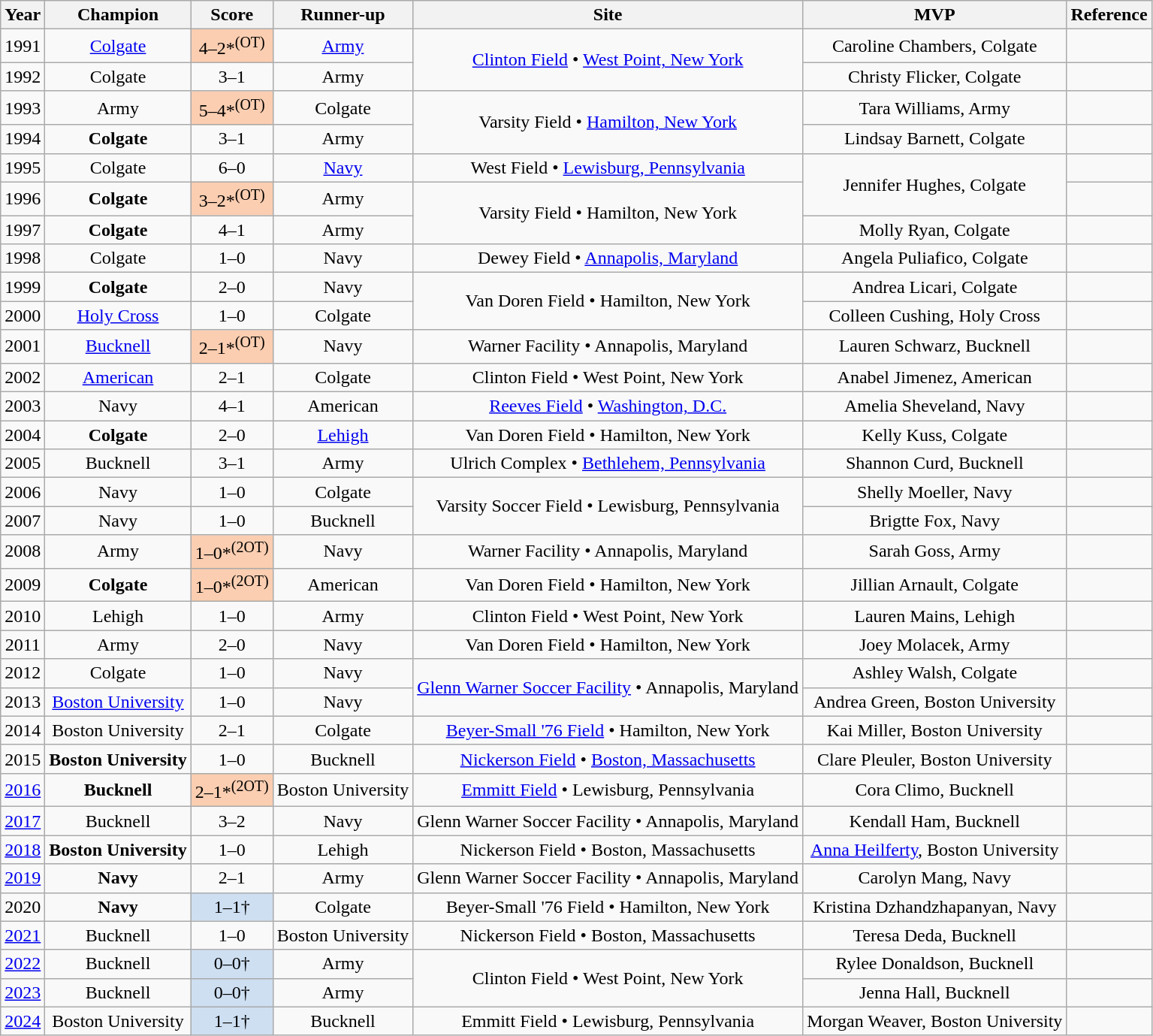<table class="wikitable sortable" style="text-align:center;">
<tr>
<th>Year</th>
<th>Champion</th>
<th>Score</th>
<th>Runner-up</th>
<th>Site</th>
<th>MVP</th>
<th>Reference</th>
</tr>
<tr>
<td>1991</td>
<td><a href='#'>Colgate</a> </td>
<td style="background-color:#FBCEB1">4–2*<sup>(OT)</sup></td>
<td><a href='#'>Army</a></td>
<td rowspan=2><a href='#'>Clinton Field</a> • <a href='#'>West Point, New York</a></td>
<td>Caroline Chambers, Colgate</td>
<td></td>
</tr>
<tr>
<td>1992</td>
<td>Colgate </td>
<td>3–1</td>
<td>Army</td>
<td>Christy Flicker, Colgate</td>
<td></td>
</tr>
<tr>
<td>1993</td>
<td>Army </td>
<td style="background-color:#FBCEB1">5–4*<sup>(OT)</sup></td>
<td>Colgate</td>
<td rowspan=2>Varsity Field • <a href='#'>Hamilton, New York</a></td>
<td>Tara Williams, Army</td>
<td></td>
</tr>
<tr>
<td>1994</td>
<td><strong>Colgate</strong> </td>
<td>3–1</td>
<td>Army</td>
<td>Lindsay Barnett, Colgate</td>
<td></td>
</tr>
<tr>
<td>1995</td>
<td>Colgate </td>
<td>6–0</td>
<td><a href='#'>Navy</a></td>
<td>West Field • <a href='#'>Lewisburg, Pennsylvania</a></td>
<td rowspan=2>Jennifer Hughes, Colgate</td>
<td></td>
</tr>
<tr>
<td>1996</td>
<td><strong>Colgate</strong> </td>
<td style="background-color:#FBCEB1">3–2*<sup>(OT)</sup></td>
<td>Army</td>
<td rowspan=2>Varsity Field • Hamilton, New York</td>
<td></td>
</tr>
<tr>
<td>1997</td>
<td><strong>Colgate</strong> </td>
<td>4–1</td>
<td>Army</td>
<td>Molly Ryan, Colgate</td>
<td></td>
</tr>
<tr>
<td>1998</td>
<td>Colgate </td>
<td>1–0</td>
<td>Navy</td>
<td>Dewey Field • <a href='#'>Annapolis, Maryland</a></td>
<td>Angela Puliafico, Colgate</td>
<td></td>
</tr>
<tr>
<td>1999</td>
<td><strong>Colgate</strong> </td>
<td>2–0</td>
<td>Navy</td>
<td rowspan=2>Van Doren Field • Hamilton, New York</td>
<td>Andrea Licari, Colgate</td>
<td></td>
</tr>
<tr>
<td>2000</td>
<td><a href='#'>Holy Cross</a> </td>
<td>1–0</td>
<td>Colgate</td>
<td>Colleen Cushing, Holy Cross</td>
<td></td>
</tr>
<tr>
<td>2001</td>
<td><a href='#'>Bucknell</a> </td>
<td style="background-color:#FBCEB1">2–1*<sup>(OT)</sup></td>
<td>Navy</td>
<td>Warner Facility • Annapolis, Maryland</td>
<td>Lauren Schwarz, Bucknell</td>
<td></td>
</tr>
<tr>
<td>2002</td>
<td><a href='#'>American</a> </td>
<td>2–1</td>
<td>Colgate</td>
<td>Clinton Field • West Point, New York</td>
<td>Anabel Jimenez, American</td>
<td></td>
</tr>
<tr>
<td>2003</td>
<td>Navy </td>
<td>4–1</td>
<td>American</td>
<td><a href='#'>Reeves Field</a> • <a href='#'>Washington, D.C.</a></td>
<td>Amelia Sheveland, Navy</td>
<td></td>
</tr>
<tr>
<td>2004</td>
<td><strong>Colgate</strong> </td>
<td>2–0</td>
<td><a href='#'>Lehigh</a></td>
<td>Van Doren Field • Hamilton, New York</td>
<td>Kelly Kuss, Colgate</td>
<td></td>
</tr>
<tr>
<td>2005</td>
<td>Bucknell </td>
<td>3–1</td>
<td>Army</td>
<td>Ulrich Complex • <a href='#'>Bethlehem, Pennsylvania</a></td>
<td>Shannon Curd, Bucknell</td>
<td></td>
</tr>
<tr>
<td>2006</td>
<td>Navy </td>
<td>1–0</td>
<td>Colgate</td>
<td rowspan=2>Varsity Soccer Field • Lewisburg, Pennsylvania</td>
<td>Shelly Moeller, Navy</td>
<td></td>
</tr>
<tr>
<td>2007</td>
<td>Navy </td>
<td>1–0</td>
<td>Bucknell</td>
<td>Brigtte Fox, Navy</td>
<td></td>
</tr>
<tr>
<td>2008</td>
<td>Army </td>
<td style="background-color:#FBCEB1">1–0*<sup>(2OT)</sup></td>
<td>Navy</td>
<td>Warner Facility • Annapolis, Maryland</td>
<td>Sarah Goss, Army</td>
<td></td>
</tr>
<tr>
<td>2009</td>
<td><strong>Colgate</strong> </td>
<td style="background-color:#FBCEB1">1–0*<sup>(2OT)</sup></td>
<td>American</td>
<td>Van Doren Field • Hamilton, New York</td>
<td>Jillian Arnault, Colgate</td>
<td></td>
</tr>
<tr>
<td>2010</td>
<td>Lehigh </td>
<td>1–0</td>
<td>Army</td>
<td>Clinton Field • West Point, New York</td>
<td>Lauren Mains, Lehigh</td>
<td></td>
</tr>
<tr>
<td>2011</td>
<td>Army </td>
<td>2–0</td>
<td>Navy</td>
<td>Van Doren Field • Hamilton, New York</td>
<td>Joey Molacek, Army</td>
<td></td>
</tr>
<tr>
<td>2012</td>
<td>Colgate </td>
<td>1–0</td>
<td>Navy</td>
<td rowspan=2><a href='#'>Glenn Warner Soccer Facility</a> • Annapolis, Maryland</td>
<td>Ashley Walsh, Colgate</td>
<td></td>
</tr>
<tr>
<td>2013</td>
<td><a href='#'>Boston University</a> </td>
<td>1–0</td>
<td>Navy</td>
<td>Andrea Green, Boston University</td>
<td></td>
</tr>
<tr>
<td>2014</td>
<td>Boston University </td>
<td>2–1</td>
<td>Colgate</td>
<td><a href='#'>Beyer-Small '76 Field</a> • Hamilton, New York</td>
<td>Kai Miller, Boston University</td>
<td></td>
</tr>
<tr>
<td>2015</td>
<td><strong>Boston University</strong> </td>
<td>1–0</td>
<td>Bucknell</td>
<td><a href='#'>Nickerson Field</a> • <a href='#'>Boston, Massachusetts</a></td>
<td>Clare Pleuler, Boston University</td>
<td></td>
</tr>
<tr>
<td><a href='#'>2016</a></td>
<td><strong>Bucknell</strong> </td>
<td style="background-color:#FBCEB1">2–1*<sup>(2OT)</sup></td>
<td>Boston University</td>
<td><a href='#'>Emmitt Field</a> • Lewisburg, Pennsylvania</td>
<td>Cora Climo, Bucknell</td>
<td></td>
</tr>
<tr>
<td><a href='#'>2017</a></td>
<td>Bucknell </td>
<td>3–2</td>
<td>Navy</td>
<td>Glenn Warner Soccer Facility • Annapolis, Maryland</td>
<td>Kendall Ham, Bucknell</td>
<td></td>
</tr>
<tr>
<td><a href='#'>2018</a></td>
<td><strong>Boston University</strong> </td>
<td>1–0</td>
<td>Lehigh</td>
<td>Nickerson Field • Boston, Massachusetts</td>
<td><a href='#'>Anna Heilferty</a>, Boston University</td>
<td></td>
</tr>
<tr>
<td><a href='#'>2019</a></td>
<td><strong>Navy</strong> </td>
<td>2–1</td>
<td>Army</td>
<td>Glenn Warner Soccer Facility • Annapolis, Maryland</td>
<td>Carolyn Mang, Navy</td>
<td></td>
</tr>
<tr>
<td>2020</td>
<td><strong>Navy</strong> </td>
<td style="background-color:#cedff2">1–1†<br></td>
<td>Colgate</td>
<td>Beyer-Small '76 Field • Hamilton, New York</td>
<td>Kristina Dzhandzhapanyan, Navy</td>
<td></td>
</tr>
<tr>
<td><a href='#'>2021</a></td>
<td>Bucknell </td>
<td>1–0</td>
<td>Boston University</td>
<td>Nickerson Field • Boston, Massachusetts</td>
<td>Teresa Deda, Bucknell</td>
<td></td>
</tr>
<tr>
<td><a href='#'>2022</a></td>
<td>Bucknell </td>
<td style="background-color:#cedff2">0–0†<br></td>
<td>Army</td>
<td rowspan=2>Clinton Field • West Point, New York</td>
<td>Rylee Donaldson, Bucknell</td>
<td></td>
</tr>
<tr>
<td><a href='#'>2023</a></td>
<td>Bucknell </td>
<td style="background-color:#cedff2">0–0†<br></td>
<td>Army</td>
<td>Jenna Hall, Bucknell</td>
<td></td>
</tr>
<tr>
<td><a href='#'>2024</a></td>
<td>Boston University </td>
<td style="background-color:#cedff2">1–1†<br></td>
<td>Bucknell</td>
<td>Emmitt Field • Lewisburg, Pennsylvania</td>
<td>Morgan Weaver, Boston University</td>
<td></td>
</tr>
</table>
